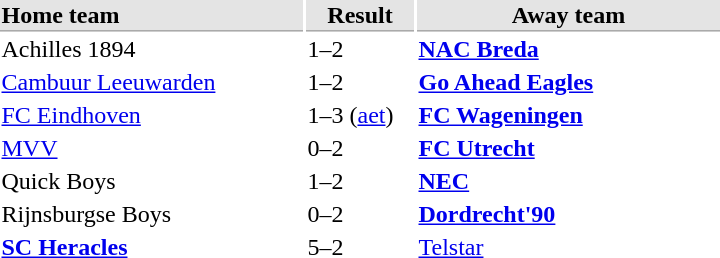<table>
<tr bgcolor="#E4E4E4">
<th style="border-bottom:1px solid #AAAAAA" width="200" align="left">Home team</th>
<th style="border-bottom:1px solid #AAAAAA" width="70" align="center">Result</th>
<th style="border-bottom:1px solid #AAAAAA" width="200">Away team</th>
</tr>
<tr>
<td>Achilles 1894</td>
<td>1–2</td>
<td><strong><a href='#'>NAC Breda</a></strong></td>
</tr>
<tr>
<td><a href='#'>Cambuur Leeuwarden</a></td>
<td>1–2</td>
<td><strong><a href='#'>Go Ahead Eagles</a></strong></td>
</tr>
<tr>
<td><a href='#'>FC Eindhoven</a></td>
<td>1–3 (<a href='#'>aet</a>)</td>
<td><strong><a href='#'>FC Wageningen</a></strong></td>
</tr>
<tr>
<td><a href='#'>MVV</a></td>
<td>0–2</td>
<td><strong><a href='#'>FC Utrecht</a></strong></td>
</tr>
<tr>
<td>Quick Boys</td>
<td>1–2</td>
<td><strong><a href='#'>NEC</a></strong></td>
</tr>
<tr>
<td>Rijnsburgse Boys</td>
<td>0–2</td>
<td><strong><a href='#'>Dordrecht'90</a></strong></td>
</tr>
<tr>
<td><strong><a href='#'>SC Heracles</a></strong></td>
<td>5–2</td>
<td><a href='#'>Telstar</a></td>
</tr>
</table>
